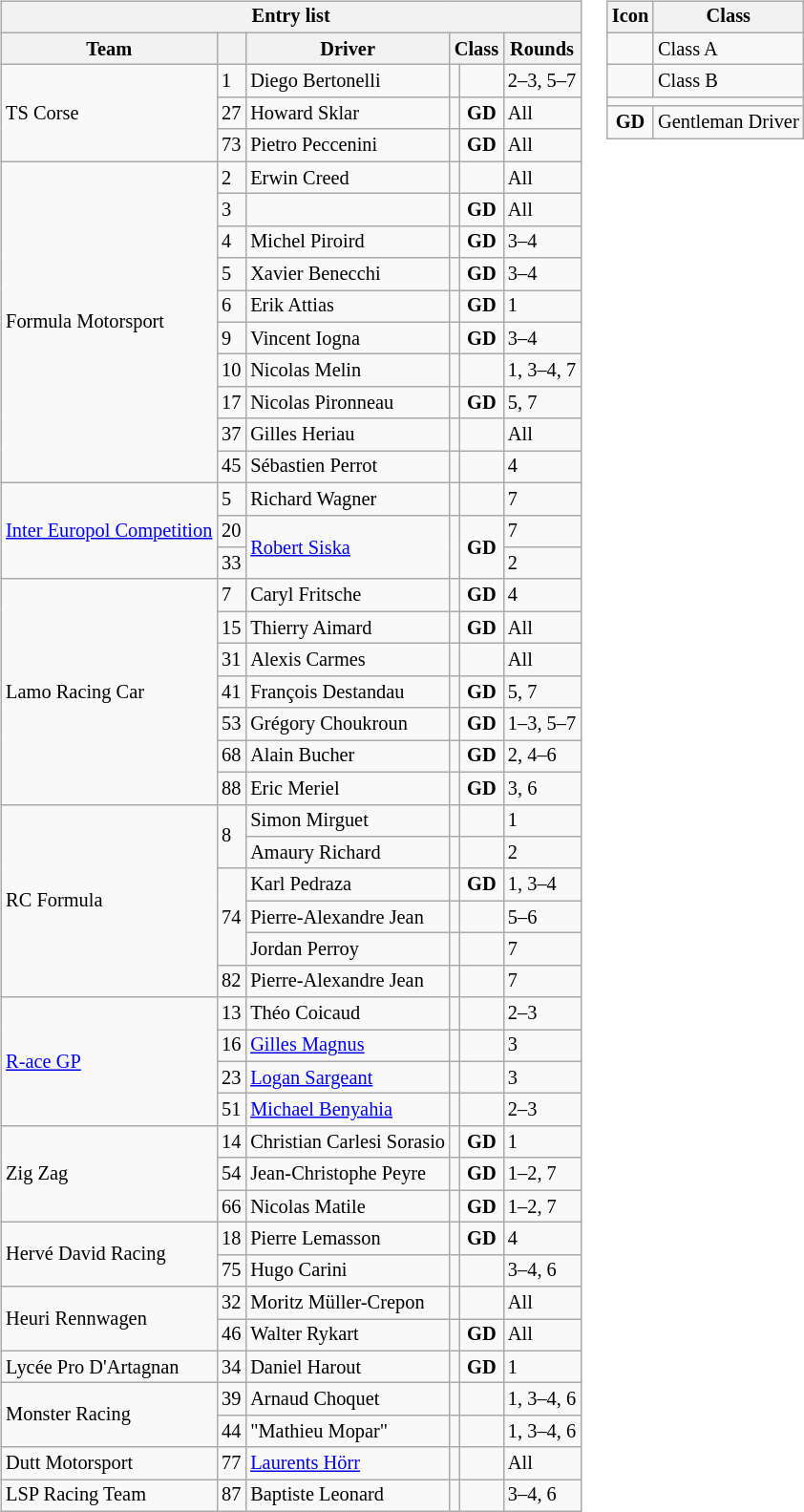<table>
<tr>
<td><br><table class="wikitable" style="font-size: 85%;">
<tr>
<th colspan=6>Entry list</th>
</tr>
<tr>
<th>Team</th>
<th></th>
<th>Driver</th>
<th colspan=2>Class</th>
<th>Rounds</th>
</tr>
<tr>
<td rowspan=3> TS Corse</td>
<td>1</td>
<td> Diego Bertonelli</td>
<td align=center></td>
<td></td>
<td>2–3, 5–7</td>
</tr>
<tr>
<td>27</td>
<td> Howard Sklar</td>
<td align=center></td>
<td align=center><strong><span>GD</span></strong></td>
<td>All</td>
</tr>
<tr>
<td>73</td>
<td> Pietro Peccenini</td>
<td align=center></td>
<td align=center><strong><span>GD</span></strong></td>
<td>All</td>
</tr>
<tr>
<td rowspan=10> Formula Motorsport</td>
<td>2</td>
<td> Erwin Creed</td>
<td align=center></td>
<td></td>
<td>All</td>
</tr>
<tr>
<td>3</td>
<td> </td>
<td align=center></td>
<td align=center><strong><span>GD</span></strong></td>
<td>All</td>
</tr>
<tr>
<td>4</td>
<td> Michel Piroird</td>
<td align=center></td>
<td align=center><strong><span>GD</span></strong></td>
<td>3–4</td>
</tr>
<tr>
<td>5</td>
<td> Xavier Benecchi</td>
<td align=center></td>
<td align=center><strong><span>GD</span></strong></td>
<td>3–4</td>
</tr>
<tr>
<td>6</td>
<td> Erik Attias</td>
<td align=center></td>
<td align=center><strong><span>GD</span></strong></td>
<td>1</td>
</tr>
<tr>
<td>9</td>
<td> Vincent Iogna</td>
<td align=center></td>
<td align=center><strong><span>GD</span></strong></td>
<td>3–4</td>
</tr>
<tr>
<td>10</td>
<td> Nicolas Melin</td>
<td align=center></td>
<td></td>
<td>1, 3–4, 7</td>
</tr>
<tr>
<td>17</td>
<td> Nicolas Pironneau</td>
<td align=center></td>
<td align=center><strong><span>GD</span></strong></td>
<td>5, 7</td>
</tr>
<tr>
<td>37</td>
<td> Gilles Heriau</td>
<td align=center></td>
<td></td>
<td>All</td>
</tr>
<tr>
<td>45</td>
<td> Sébastien Perrot</td>
<td align=center></td>
<td></td>
<td>4</td>
</tr>
<tr>
<td rowspan=3> <a href='#'>Inter Europol Competition</a></td>
<td>5</td>
<td> Richard Wagner</td>
<td align=center></td>
<td></td>
<td>7</td>
</tr>
<tr>
<td>20</td>
<td rowspan=2> <a href='#'>Robert Siska</a></td>
<td rowspan=2 align=center></td>
<td rowspan=2 align=center><strong><span>GD</span></strong></td>
<td>7</td>
</tr>
<tr>
<td>33</td>
<td>2</td>
</tr>
<tr>
<td rowspan=7> Lamo Racing Car</td>
<td>7</td>
<td> Caryl Fritsche</td>
<td align=center></td>
<td align=center><strong><span>GD</span></strong></td>
<td>4</td>
</tr>
<tr>
<td>15</td>
<td> Thierry Aimard</td>
<td align=center></td>
<td align=center><strong><span>GD</span></strong></td>
<td>All</td>
</tr>
<tr>
<td>31</td>
<td> Alexis Carmes</td>
<td align=center></td>
<td></td>
<td>All</td>
</tr>
<tr>
<td>41</td>
<td> François Destandau</td>
<td align=center></td>
<td align=center><strong><span>GD</span></strong></td>
<td>5, 7</td>
</tr>
<tr>
<td>53</td>
<td> Grégory Choukroun</td>
<td align=center></td>
<td align=center><strong><span>GD</span></strong></td>
<td>1–3, 5–7</td>
</tr>
<tr>
<td>68</td>
<td> Alain Bucher</td>
<td align=center></td>
<td align=center><strong><span>GD</span></strong></td>
<td>2, 4–6</td>
</tr>
<tr>
<td>88</td>
<td> Eric Meriel</td>
<td align=center></td>
<td align=center><strong><span>GD</span></strong></td>
<td>3, 6</td>
</tr>
<tr>
<td rowspan=6> RC Formula</td>
<td rowspan=2>8</td>
<td> Simon Mirguet</td>
<td align=center></td>
<td></td>
<td>1</td>
</tr>
<tr>
<td> Amaury Richard</td>
<td align=center></td>
<td></td>
<td>2</td>
</tr>
<tr>
<td rowspan=3>74</td>
<td> Karl Pedraza</td>
<td align=center></td>
<td align=center><strong><span>GD</span></strong></td>
<td>1, 3–4</td>
</tr>
<tr>
<td> Pierre-Alexandre Jean</td>
<td align=center></td>
<td></td>
<td>5–6</td>
</tr>
<tr>
<td> Jordan Perroy</td>
<td align=center></td>
<td></td>
<td>7</td>
</tr>
<tr>
<td>82</td>
<td> Pierre-Alexandre Jean</td>
<td align=center></td>
<td></td>
<td>7</td>
</tr>
<tr>
<td rowspan=4> <a href='#'>R-ace GP</a></td>
<td>13</td>
<td> Théo Coicaud</td>
<td align=center></td>
<td></td>
<td>2–3</td>
</tr>
<tr>
<td>16</td>
<td> <a href='#'>Gilles Magnus</a></td>
<td align=center></td>
<td></td>
<td>3</td>
</tr>
<tr>
<td>23</td>
<td> <a href='#'>Logan Sargeant</a></td>
<td align=center></td>
<td></td>
<td>3</td>
</tr>
<tr>
<td>51</td>
<td> <a href='#'>Michael Benyahia</a></td>
<td align=center></td>
<td></td>
<td>2–3</td>
</tr>
<tr>
<td rowspan=3> Zig Zag</td>
<td>14</td>
<td> Christian Carlesi Sorasio</td>
<td align=center></td>
<td align=center><strong><span>GD</span></strong></td>
<td>1</td>
</tr>
<tr>
<td>54</td>
<td> Jean-Christophe Peyre</td>
<td align=center></td>
<td align=center><strong><span>GD</span></strong></td>
<td>1–2, 7</td>
</tr>
<tr>
<td>66</td>
<td> Nicolas Matile</td>
<td align=center></td>
<td align=center><strong><span>GD</span></strong></td>
<td>1–2, 7</td>
</tr>
<tr>
<td rowspan=2> Hervé David Racing</td>
<td>18</td>
<td> Pierre Lemasson</td>
<td align=center></td>
<td align=center><strong><span>GD</span></strong></td>
<td>4</td>
</tr>
<tr>
<td>75</td>
<td> Hugo Carini</td>
<td align=center></td>
<td></td>
<td>3–4, 6</td>
</tr>
<tr>
<td rowspan=2> Heuri Rennwagen</td>
<td>32</td>
<td> Moritz Müller-Crepon</td>
<td align=center></td>
<td></td>
<td>All</td>
</tr>
<tr>
<td>46</td>
<td> Walter Rykart</td>
<td align=center></td>
<td align=center><strong><span>GD</span></strong></td>
<td>All</td>
</tr>
<tr>
<td> Lycée Pro D'Artagnan</td>
<td>34</td>
<td> Daniel Harout</td>
<td align=center></td>
<td align=center><strong><span>GD</span></strong></td>
<td>1</td>
</tr>
<tr>
<td rowspan=2> Monster Racing</td>
<td>39</td>
<td> Arnaud Choquet</td>
<td align=center></td>
<td></td>
<td>1, 3–4, 6</td>
</tr>
<tr>
<td>44</td>
<td> "Mathieu Mopar"</td>
<td align=center></td>
<td></td>
<td>1, 3–4, 6</td>
</tr>
<tr>
<td> Dutt Motorsport</td>
<td>77</td>
<td> <a href='#'>Laurents Hörr</a></td>
<td align=center></td>
<td></td>
<td>All</td>
</tr>
<tr>
<td> LSP Racing Team</td>
<td>87</td>
<td> Baptiste Leonard</td>
<td align=center></td>
<td></td>
<td>3–4, 6</td>
</tr>
</table>
</td>
<td valign="top"><br><table class="wikitable" style="font-size: 85%;">
<tr>
<th>Icon</th>
<th>Class</th>
</tr>
<tr>
<td align=center></td>
<td>Class A</td>
</tr>
<tr>
<td align=center></td>
<td>Class B</td>
</tr>
<tr>
<td colspan=2></td>
</tr>
<tr>
<td align=center><strong><span>GD</span></strong></td>
<td>Gentleman Driver</td>
</tr>
</table>
</td>
</tr>
</table>
